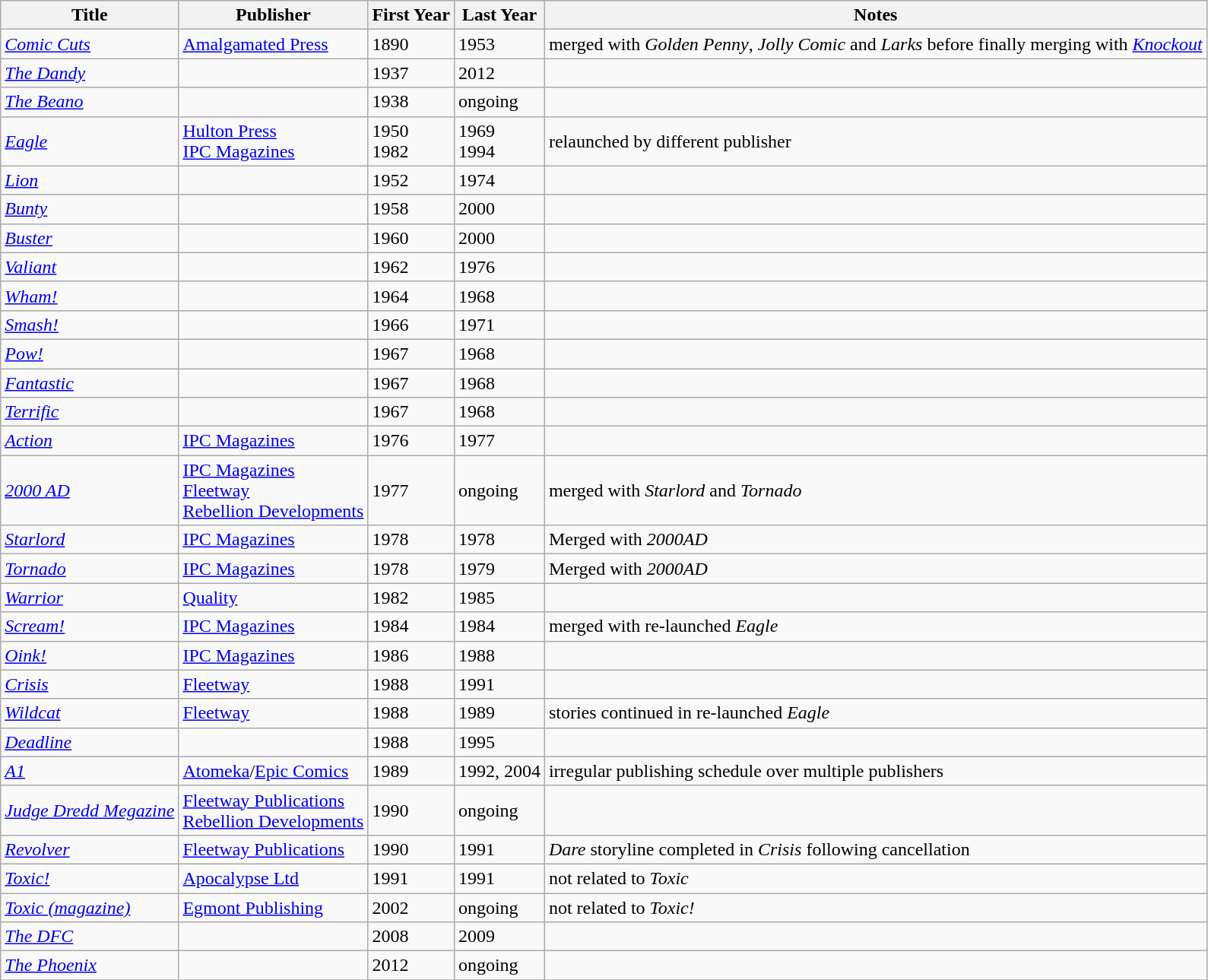<table class="wikitable sortable">
<tr ">
<th>Title</th>
<th>Publisher</th>
<th>First Year</th>
<th>Last Year</th>
<th>Notes</th>
</tr>
<tr>
<td><em><a href='#'>Comic Cuts</a></em></td>
<td><a href='#'>Amalgamated Press</a></td>
<td>1890</td>
<td>1953</td>
<td>merged with <em>Golden Penny</em>, <em>Jolly Comic</em> and <em>Larks</em> before finally merging with <em><a href='#'>Knockout</a></em></td>
</tr>
<tr>
<td><em><a href='#'>The Dandy</a></em></td>
<td></td>
<td>1937</td>
<td>2012</td>
<td></td>
</tr>
<tr>
<td><em><a href='#'>The Beano</a></em></td>
<td></td>
<td>1938</td>
<td>ongoing</td>
<td></td>
</tr>
<tr>
<td><em><a href='#'>Eagle</a></em></td>
<td><a href='#'>Hulton Press</a><br><a href='#'>IPC Magazines</a></td>
<td>1950<br>1982</td>
<td>1969<br>1994</td>
<td>relaunched by different publisher</td>
</tr>
<tr>
<td><em><a href='#'>Lion</a></em></td>
<td></td>
<td>1952</td>
<td>1974</td>
<td></td>
</tr>
<tr>
<td><em><a href='#'>Bunty</a></em></td>
<td></td>
<td>1958</td>
<td>2000</td>
<td></td>
</tr>
<tr>
<td><em><a href='#'>Buster</a></em></td>
<td></td>
<td>1960</td>
<td>2000</td>
<td></td>
</tr>
<tr>
<td><em><a href='#'>Valiant</a></em></td>
<td></td>
<td>1962</td>
<td>1976</td>
<td></td>
</tr>
<tr>
<td><em><a href='#'>Wham!</a></em></td>
<td></td>
<td>1964</td>
<td>1968</td>
<td></td>
</tr>
<tr>
<td><em><a href='#'>Smash!</a></em></td>
<td></td>
<td>1966</td>
<td>1971</td>
<td></td>
</tr>
<tr>
<td><em><a href='#'>Pow!</a></em></td>
<td></td>
<td>1967</td>
<td>1968</td>
<td></td>
</tr>
<tr>
<td><em><a href='#'>Fantastic</a></em></td>
<td></td>
<td>1967</td>
<td>1968</td>
<td></td>
</tr>
<tr>
<td><em><a href='#'>Terrific</a></em></td>
<td></td>
<td>1967</td>
<td>1968</td>
<td></td>
</tr>
<tr>
<td><em><a href='#'>Action</a></em></td>
<td><a href='#'>IPC Magazines</a></td>
<td>1976</td>
<td>1977</td>
<td></td>
</tr>
<tr>
<td><em><a href='#'>2000 AD</a></em></td>
<td><a href='#'>IPC Magazines</a><br><a href='#'>Fleetway</a><br><a href='#'>Rebellion Developments</a></td>
<td>1977</td>
<td>ongoing</td>
<td>merged with <em>Starlord</em> and <em>Tornado</em></td>
</tr>
<tr>
<td><em><a href='#'>Starlord</a></em></td>
<td><a href='#'>IPC Magazines</a></td>
<td>1978</td>
<td>1978</td>
<td>Merged with <em>2000AD</em></td>
</tr>
<tr>
<td><em><a href='#'>Tornado</a></em></td>
<td><a href='#'>IPC Magazines</a></td>
<td>1978</td>
<td>1979</td>
<td>Merged with <em>2000AD</em></td>
</tr>
<tr>
<td><em><a href='#'>Warrior</a></em></td>
<td><a href='#'>Quality</a></td>
<td>1982</td>
<td>1985</td>
<td></td>
</tr>
<tr>
<td><em><a href='#'>Scream!</a></em></td>
<td><a href='#'>IPC Magazines</a></td>
<td>1984</td>
<td>1984</td>
<td>merged with re-launched <em>Eagle</em></td>
</tr>
<tr>
<td><em><a href='#'>Oink!</a></em></td>
<td><a href='#'>IPC Magazines</a></td>
<td>1986</td>
<td>1988</td>
<td></td>
</tr>
<tr>
<td><em><a href='#'>Crisis</a></em></td>
<td><a href='#'>Fleetway</a></td>
<td>1988</td>
<td>1991</td>
<td></td>
</tr>
<tr>
<td><em><a href='#'>Wildcat</a></em></td>
<td><a href='#'>Fleetway</a></td>
<td>1988</td>
<td>1989</td>
<td>stories continued in re-launched <em>Eagle</em></td>
</tr>
<tr>
<td><em><a href='#'>Deadline</a></em></td>
<td></td>
<td>1988</td>
<td>1995</td>
<td></td>
</tr>
<tr>
<td><em><a href='#'>A1</a></em></td>
<td><a href='#'>Atomeka</a>/<a href='#'>Epic Comics</a></td>
<td>1989</td>
<td>1992, 2004</td>
<td>irregular publishing schedule over multiple publishers</td>
</tr>
<tr>
<td><em><a href='#'>Judge Dredd Megazine</a></em></td>
<td><a href='#'>Fleetway Publications</a><br><a href='#'>Rebellion Developments</a></td>
<td>1990</td>
<td>ongoing</td>
<td></td>
</tr>
<tr>
<td><em><a href='#'>Revolver</a></em></td>
<td><a href='#'>Fleetway Publications</a></td>
<td>1990</td>
<td>1991</td>
<td><em>Dare</em> storyline completed in <em>Crisis</em> following cancellation</td>
</tr>
<tr>
<td><em><a href='#'>Toxic!</a></em></td>
<td><a href='#'>Apocalypse Ltd</a></td>
<td>1991</td>
<td>1991</td>
<td>not related to <em>Toxic</em></td>
</tr>
<tr>
<td><em><a href='#'>Toxic (magazine)</a></em></td>
<td><a href='#'>Egmont Publishing</a></td>
<td>2002</td>
<td>ongoing</td>
<td>not related to <em>Toxic!</em></td>
</tr>
<tr>
<td><em><a href='#'>The DFC</a></em></td>
<td></td>
<td>2008</td>
<td>2009</td>
<td></td>
</tr>
<tr>
<td><em><a href='#'>The Phoenix</a></em></td>
<td></td>
<td>2012</td>
<td>ongoing</td>
<td></td>
</tr>
<tr>
</tr>
</table>
